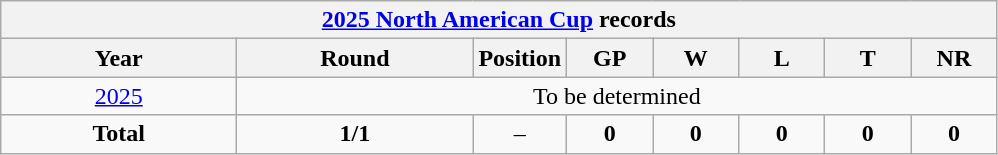<table class="wikitable" style="text-align: center; width=900px;">
<tr>
<th colspan=9><a href='#'>2025 North American Cup</a> records</th>
</tr>
<tr>
<th width=150>Year</th>
<th width=150>Round</th>
<th width=50>Position</th>
<th width=50>GP</th>
<th width=50>W</th>
<th width=50>L</th>
<th width=50>T</th>
<th width=50>NR</th>
</tr>
<tr>
<td> <a href='#'>2025</a></td>
<td colspan= 8>To be determined</td>
</tr>
<tr>
<td><strong>Total</strong></td>
<td><strong>1/1</strong></td>
<td>–</td>
<td><strong>0</strong></td>
<td><strong>0</strong></td>
<td><strong>0</strong></td>
<td><strong>0</strong></td>
<td><strong>0</strong></td>
</tr>
</table>
